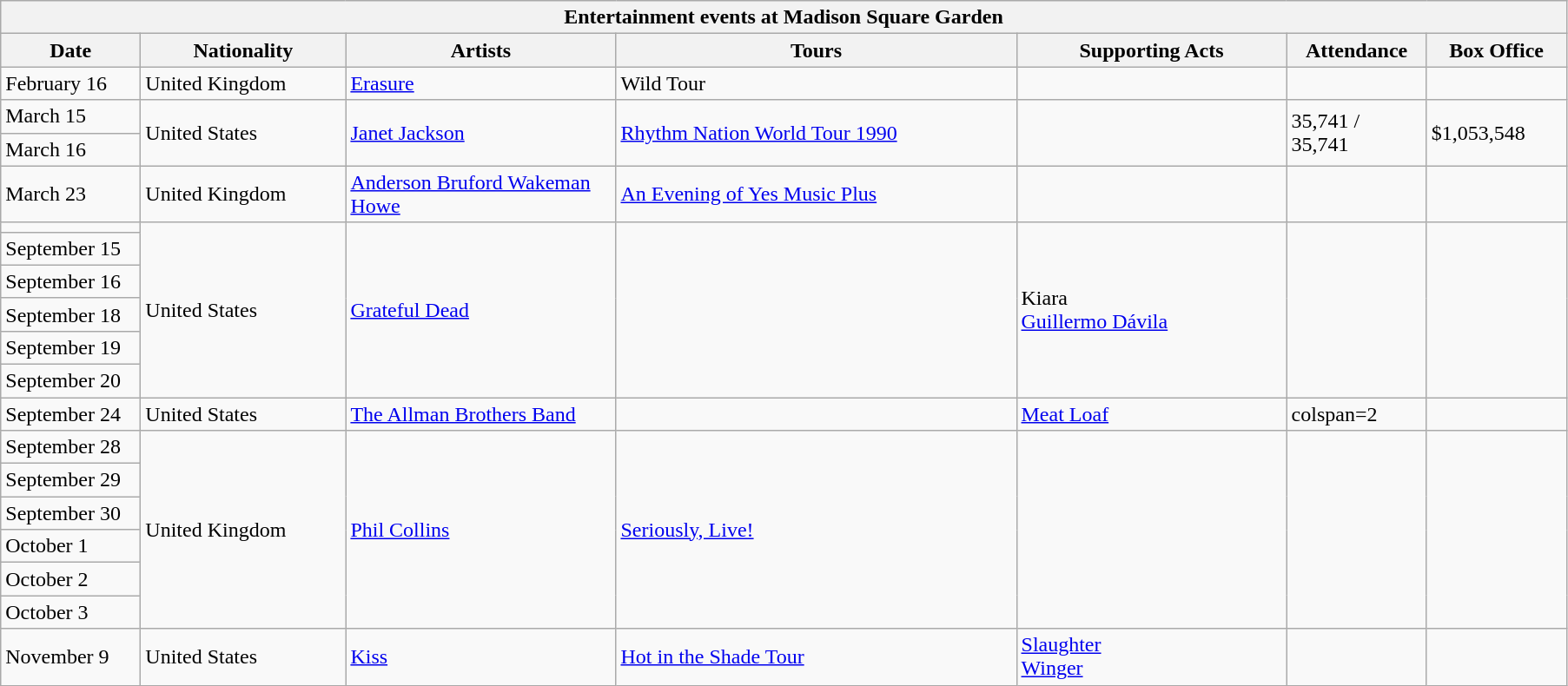<table class="wikitable">
<tr>
<th colspan="9">Entertainment events at Madison Square Garden</th>
</tr>
<tr>
<th width=100>Date</th>
<th width=150>Nationality</th>
<th width=200>Artists</th>
<th width=300>Tours</th>
<th width=200>Supporting Acts</th>
<th width=100>Attendance</th>
<th width=100>Box Office</th>
</tr>
<tr>
<td>February 16</td>
<td>United Kingdom</td>
<td><a href='#'>Erasure</a></td>
<td>Wild Tour</td>
<td></td>
<td></td>
<td></td>
</tr>
<tr>
<td>March 15</td>
<td rowspan=2>United States</td>
<td rowspan=2><a href='#'>Janet Jackson</a></td>
<td rowspan=2><a href='#'>Rhythm Nation World Tour 1990</a></td>
<td rowspan=2></td>
<td rowspan=2>35,741 / 35,741</td>
<td rowspan=2>$1,053,548</td>
</tr>
<tr>
<td>March 16</td>
</tr>
<tr>
<td>March 23</td>
<td>United Kingdom</td>
<td><a href='#'>Anderson Bruford Wakeman Howe</a></td>
<td><a href='#'>An Evening of Yes Music Plus</a></td>
<td></td>
<td></td>
<td></td>
</tr>
<tr>
<td></td>
<td rowspan=6>United States</td>
<td rowspan=6><a href='#'>Grateful Dead</a></td>
<td rowspan=6></td>
<td rowspan=6>Kiara<br><a href='#'>Guillermo Dávila</a></td>
<td rowspan=6></td>
<td rowspan=6></td>
</tr>
<tr>
<td>September 15</td>
</tr>
<tr>
<td>September 16</td>
</tr>
<tr>
<td>September 18</td>
</tr>
<tr>
<td>September 19</td>
</tr>
<tr>
<td>September 20</td>
</tr>
<tr>
<td>September 24</td>
<td>United States</td>
<td><a href='#'>The Allman Brothers Band</a></td>
<td></td>
<td><a href='#'>Meat Loaf</a></td>
<td>colspan=2 </td>
</tr>
<tr>
<td>September 28</td>
<td rowspan=6>United Kingdom</td>
<td rowspan=6><a href='#'>Phil Collins</a></td>
<td rowspan=6><a href='#'>Seriously, Live!</a></td>
<td rowspan=6></td>
<td rowspan=6></td>
<td rowspan=6></td>
</tr>
<tr>
<td>September 29</td>
</tr>
<tr>
<td>September 30</td>
</tr>
<tr>
<td>October 1</td>
</tr>
<tr>
<td>October 2</td>
</tr>
<tr>
<td>October 3</td>
</tr>
<tr>
<td>November 9</td>
<td>United States</td>
<td><a href='#'>Kiss</a></td>
<td><a href='#'>Hot in the Shade Tour</a></td>
<td><a href='#'>Slaughter</a><br><a href='#'>Winger</a></td>
<td></td>
<td></td>
</tr>
</table>
